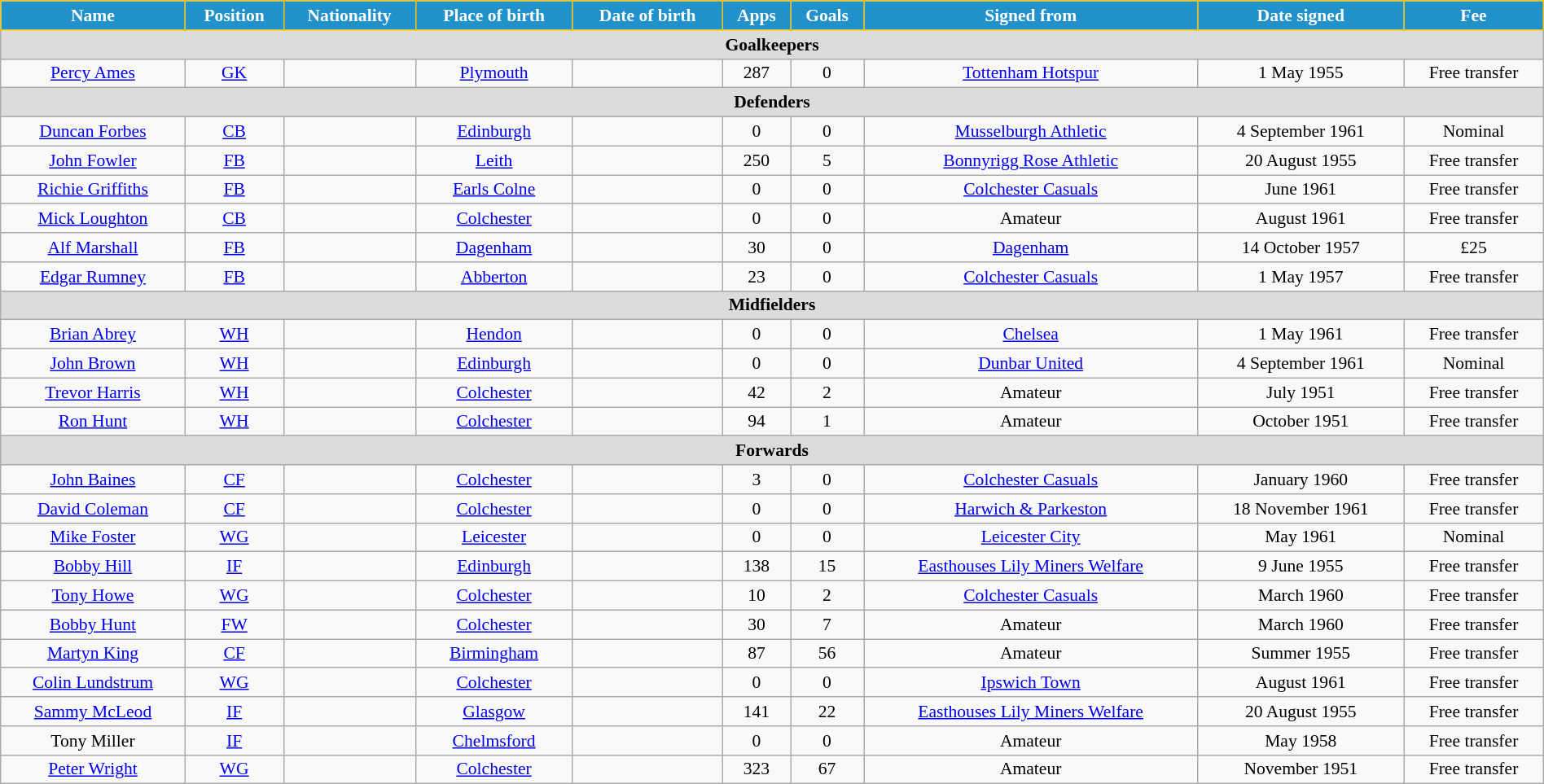<table class="wikitable" style="text-align:center; font-size:90%; width:100%;">
<tr>
<th style="background:#2191CC; color:white; border:1px solid #F7C408; text-align:center;">Name</th>
<th style="background:#2191CC; color:white; border:1px solid #F7C408; text-align:center;">Position</th>
<th style="background:#2191CC; color:white; border:1px solid #F7C408; text-align:center;">Nationality</th>
<th style="background:#2191CC; color:white; border:1px solid #F7C408; text-align:center;">Place of birth</th>
<th style="background:#2191CC; color:white; border:1px solid #F7C408; text-align:center;">Date of birth</th>
<th style="background:#2191CC; color:white; border:1px solid #F7C408; text-align:center;">Apps</th>
<th style="background:#2191CC; color:white; border:1px solid #F7C408; text-align:center;">Goals</th>
<th style="background:#2191CC; color:white; border:1px solid #F7C408; text-align:center;">Signed from</th>
<th style="background:#2191CC; color:white; border:1px solid #F7C408; text-align:center;">Date signed</th>
<th style="background:#2191CC; color:white; border:1px solid #F7C408; text-align:center;">Fee</th>
</tr>
<tr>
<th colspan="12" style="background:#dcdcdc; text-align:center;">Goalkeepers</th>
</tr>
<tr>
<td><a href='#'>Percy Ames</a></td>
<td><a href='#'>GK</a></td>
<td></td>
<td><a href='#'>Plymouth</a></td>
<td></td>
<td>287</td>
<td>0</td>
<td> <a href='#'>Tottenham Hotspur</a></td>
<td>1 May 1955</td>
<td>Free transfer</td>
</tr>
<tr>
<th colspan="12" style="background:#dcdcdc; text-align:center;">Defenders</th>
</tr>
<tr>
<td><a href='#'>Duncan Forbes</a></td>
<td><a href='#'>CB</a></td>
<td></td>
<td><a href='#'>Edinburgh</a></td>
<td></td>
<td>0</td>
<td>0</td>
<td> <a href='#'>Musselburgh Athletic</a></td>
<td>4 September 1961</td>
<td>Nominal</td>
</tr>
<tr>
<td><a href='#'>John Fowler</a></td>
<td><a href='#'>FB</a></td>
<td></td>
<td><a href='#'>Leith</a></td>
<td></td>
<td>250</td>
<td>5</td>
<td> <a href='#'>Bonnyrigg Rose Athletic</a></td>
<td>20 August 1955</td>
<td>Free transfer</td>
</tr>
<tr>
<td><a href='#'>Richie Griffiths</a></td>
<td><a href='#'>FB</a></td>
<td></td>
<td><a href='#'>Earls Colne</a></td>
<td></td>
<td>0</td>
<td>0</td>
<td> <a href='#'>Colchester Casuals</a></td>
<td>June 1961</td>
<td>Free transfer</td>
</tr>
<tr>
<td><a href='#'>Mick Loughton</a></td>
<td><a href='#'>CB</a></td>
<td></td>
<td><a href='#'>Colchester</a></td>
<td></td>
<td>0</td>
<td>0</td>
<td>Amateur</td>
<td>August 1961</td>
<td>Free transfer</td>
</tr>
<tr>
<td><a href='#'>Alf Marshall</a></td>
<td><a href='#'>FB</a></td>
<td></td>
<td><a href='#'>Dagenham</a></td>
<td></td>
<td>30</td>
<td>0</td>
<td> <a href='#'>Dagenham</a></td>
<td>14 October 1957</td>
<td>£25</td>
</tr>
<tr>
<td><a href='#'>Edgar Rumney</a></td>
<td><a href='#'>FB</a></td>
<td></td>
<td><a href='#'>Abberton</a></td>
<td></td>
<td>23</td>
<td>0</td>
<td> <a href='#'>Colchester Casuals</a></td>
<td>1 May 1957</td>
<td>Free transfer</td>
</tr>
<tr>
<th colspan="12" style="background:#dcdcdc; text-align:center;">Midfielders</th>
</tr>
<tr>
<td><a href='#'>Brian Abrey</a></td>
<td><a href='#'>WH</a></td>
<td></td>
<td><a href='#'>Hendon</a></td>
<td></td>
<td>0</td>
<td>0</td>
<td> <a href='#'>Chelsea</a></td>
<td>1 May 1961</td>
<td>Free transfer</td>
</tr>
<tr>
<td><a href='#'>John Brown</a></td>
<td><a href='#'>WH</a></td>
<td></td>
<td><a href='#'>Edinburgh</a></td>
<td></td>
<td>0</td>
<td>0</td>
<td> <a href='#'>Dunbar United</a></td>
<td>4 September 1961</td>
<td>Nominal</td>
</tr>
<tr>
<td><a href='#'>Trevor Harris</a></td>
<td><a href='#'>WH</a></td>
<td></td>
<td><a href='#'>Colchester</a></td>
<td></td>
<td>42</td>
<td>2</td>
<td>Amateur</td>
<td>July 1951</td>
<td>Free transfer</td>
</tr>
<tr>
<td><a href='#'>Ron Hunt</a></td>
<td><a href='#'>WH</a></td>
<td></td>
<td><a href='#'>Colchester</a></td>
<td></td>
<td>94</td>
<td>1</td>
<td>Amateur</td>
<td>October 1951</td>
<td>Free transfer</td>
</tr>
<tr>
<th colspan="12" style="background:#dcdcdc; text-align:center;">Forwards</th>
</tr>
<tr>
<td><a href='#'>John Baines</a></td>
<td><a href='#'>CF</a></td>
<td></td>
<td><a href='#'>Colchester</a></td>
<td></td>
<td>3</td>
<td>0</td>
<td> <a href='#'>Colchester Casuals</a></td>
<td>January 1960</td>
<td>Free transfer</td>
</tr>
<tr>
<td><a href='#'>David Coleman</a></td>
<td><a href='#'>CF</a></td>
<td></td>
<td><a href='#'>Colchester</a></td>
<td></td>
<td>0</td>
<td>0</td>
<td> <a href='#'>Harwich & Parkeston</a></td>
<td>18 November 1961</td>
<td>Free transfer</td>
</tr>
<tr>
<td><a href='#'>Mike Foster</a></td>
<td><a href='#'>WG</a></td>
<td></td>
<td><a href='#'>Leicester</a></td>
<td></td>
<td>0</td>
<td>0</td>
<td> <a href='#'>Leicester City</a></td>
<td>May 1961</td>
<td>Nominal</td>
</tr>
<tr>
<td><a href='#'>Bobby Hill</a></td>
<td><a href='#'>IF</a></td>
<td></td>
<td><a href='#'>Edinburgh</a></td>
<td></td>
<td>138</td>
<td>15</td>
<td> <a href='#'>Easthouses Lily Miners Welfare</a></td>
<td>9 June 1955</td>
<td>Free transfer</td>
</tr>
<tr>
<td><a href='#'>Tony Howe</a></td>
<td><a href='#'>WG</a></td>
<td></td>
<td><a href='#'>Colchester</a></td>
<td></td>
<td>10</td>
<td>2</td>
<td> <a href='#'>Colchester Casuals</a></td>
<td>March 1960</td>
<td>Free transfer</td>
</tr>
<tr>
<td><a href='#'>Bobby Hunt</a></td>
<td><a href='#'>FW</a></td>
<td></td>
<td><a href='#'>Colchester</a></td>
<td></td>
<td>30</td>
<td>7</td>
<td>Amateur</td>
<td>March 1960</td>
<td>Free transfer</td>
</tr>
<tr>
<td><a href='#'>Martyn King</a></td>
<td><a href='#'>CF</a></td>
<td></td>
<td><a href='#'>Birmingham</a></td>
<td></td>
<td>87</td>
<td>56</td>
<td>Amateur</td>
<td>Summer 1955</td>
<td>Free transfer</td>
</tr>
<tr>
<td><a href='#'>Colin Lundstrum</a></td>
<td><a href='#'>WG</a></td>
<td></td>
<td><a href='#'>Colchester</a></td>
<td></td>
<td>0</td>
<td>0</td>
<td> <a href='#'>Ipswich Town</a></td>
<td>August 1961</td>
<td>Free transfer</td>
</tr>
<tr>
<td><a href='#'>Sammy McLeod</a></td>
<td><a href='#'>IF</a></td>
<td></td>
<td><a href='#'>Glasgow</a></td>
<td></td>
<td>141</td>
<td>22</td>
<td> <a href='#'>Easthouses Lily Miners Welfare</a></td>
<td>20 August 1955</td>
<td>Free transfer</td>
</tr>
<tr>
<td>Tony Miller</td>
<td><a href='#'>IF</a></td>
<td></td>
<td><a href='#'>Chelmsford</a></td>
<td></td>
<td>0</td>
<td>0</td>
<td>Amateur</td>
<td>May 1958</td>
<td>Free transfer</td>
</tr>
<tr>
<td><a href='#'>Peter Wright</a></td>
<td><a href='#'>WG</a></td>
<td></td>
<td><a href='#'>Colchester</a></td>
<td></td>
<td>323</td>
<td>67</td>
<td>Amateur</td>
<td>November 1951</td>
<td>Free transfer</td>
</tr>
</table>
